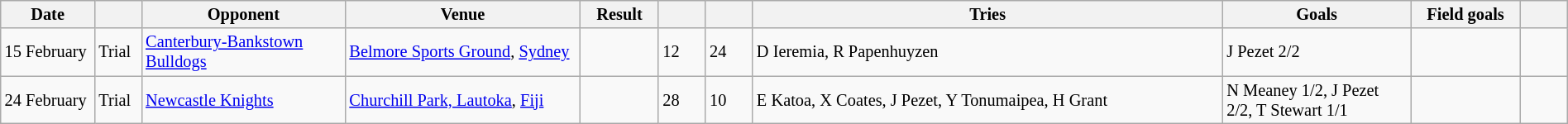<table class="wikitable"  style="font-size:85%; width:100%;">
<tr>
<th width="6%">Date</th>
<th width="3%"></th>
<th width="13%">Opponent</th>
<th width="15%">Venue</th>
<th width="5%">Result</th>
<th width="3%"></th>
<th width="3%"></th>
<th width="30%">Tries</th>
<th width="12%">Goals</th>
<th width="7%">Field goals</th>
<th width="3%"></th>
</tr>
<tr>
<td>15 February</td>
<td>Trial</td>
<td><a href='#'>Canterbury-Bankstown Bulldogs</a></td>
<td><a href='#'>Belmore Sports Ground</a>, <a href='#'>Sydney</a></td>
<td></td>
<td>12</td>
<td>24</td>
<td>D Ieremia, R Papenhuyzen</td>
<td>J Pezet 2/2</td>
<td></td>
<td></td>
</tr>
<tr>
<td>24 February</td>
<td>Trial</td>
<td><a href='#'>Newcastle Knights</a></td>
<td><a href='#'>Churchill Park, Lautoka</a>, <a href='#'>Fiji</a></td>
<td></td>
<td>28</td>
<td>10</td>
<td>E Katoa, X Coates, J Pezet, Y Tonumaipea, H Grant</td>
<td>N Meaney 1/2, J Pezet 2/2, T Stewart 1/1</td>
<td></td>
<td></td>
</tr>
</table>
